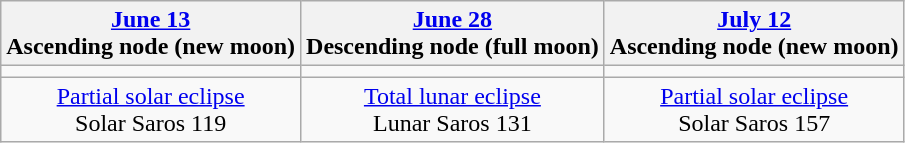<table class="wikitable">
<tr>
<th><a href='#'>June 13</a><br>Ascending node (new moon)<br></th>
<th><a href='#'>June 28</a><br>Descending node (full moon)<br></th>
<th><a href='#'>July 12</a><br>Ascending node (new moon)<br></th>
</tr>
<tr>
<td></td>
<td></td>
<td></td>
</tr>
<tr align=center>
<td><a href='#'>Partial solar eclipse</a><br>Solar Saros 119</td>
<td><a href='#'>Total lunar eclipse</a><br>Lunar Saros 131</td>
<td><a href='#'>Partial solar eclipse</a><br>Solar Saros 157</td>
</tr>
</table>
